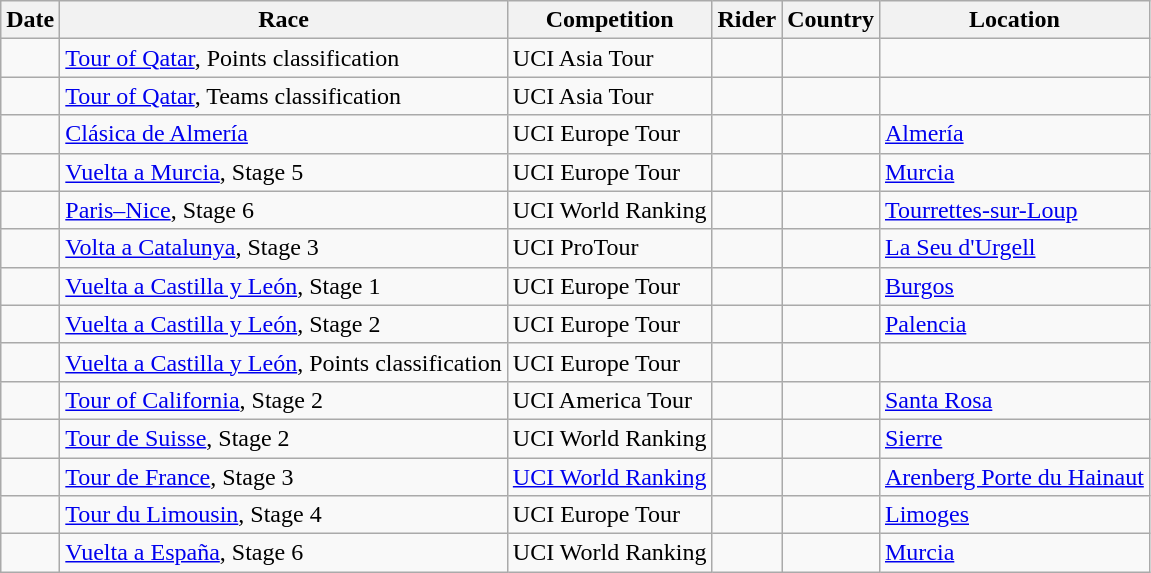<table class="wikitable sortable">
<tr>
<th>Date</th>
<th>Race</th>
<th>Competition</th>
<th>Rider</th>
<th>Country</th>
<th>Location</th>
</tr>
<tr>
<td></td>
<td><a href='#'>Tour of Qatar</a>, Points classification</td>
<td>UCI Asia Tour</td>
<td></td>
<td></td>
<td></td>
</tr>
<tr>
<td></td>
<td><a href='#'>Tour of Qatar</a>, Teams classification</td>
<td>UCI Asia Tour</td>
<td align="center"></td>
<td></td>
<td></td>
</tr>
<tr>
<td></td>
<td><a href='#'>Clásica de Almería</a></td>
<td>UCI Europe Tour</td>
<td></td>
<td></td>
<td><a href='#'>Almería</a></td>
</tr>
<tr>
<td></td>
<td><a href='#'>Vuelta a Murcia</a>, Stage 5</td>
<td>UCI Europe Tour</td>
<td></td>
<td></td>
<td><a href='#'>Murcia</a></td>
</tr>
<tr>
<td></td>
<td><a href='#'>Paris–Nice</a>, Stage 6</td>
<td>UCI World Ranking</td>
<td></td>
<td></td>
<td><a href='#'>Tourrettes-sur-Loup</a></td>
</tr>
<tr>
<td></td>
<td><a href='#'>Volta a Catalunya</a>, Stage 3</td>
<td>UCI ProTour</td>
<td></td>
<td></td>
<td><a href='#'>La Seu d'Urgell</a></td>
</tr>
<tr>
<td></td>
<td><a href='#'>Vuelta a Castilla y León</a>, Stage 1</td>
<td>UCI Europe Tour</td>
<td></td>
<td></td>
<td><a href='#'>Burgos</a></td>
</tr>
<tr>
<td></td>
<td><a href='#'>Vuelta a Castilla y León</a>, Stage 2</td>
<td>UCI Europe Tour</td>
<td></td>
<td></td>
<td><a href='#'>Palencia</a></td>
</tr>
<tr>
<td></td>
<td><a href='#'>Vuelta a Castilla y León</a>, Points classification</td>
<td>UCI Europe Tour</td>
<td></td>
<td></td>
<td></td>
</tr>
<tr>
<td></td>
<td><a href='#'>Tour of California</a>, Stage 2</td>
<td>UCI America Tour</td>
<td></td>
<td></td>
<td><a href='#'>Santa Rosa</a></td>
</tr>
<tr>
<td></td>
<td><a href='#'>Tour de Suisse</a>, Stage 2</td>
<td>UCI World Ranking</td>
<td></td>
<td></td>
<td><a href='#'>Sierre</a></td>
</tr>
<tr>
<td></td>
<td><a href='#'>Tour de France</a>, Stage 3</td>
<td><a href='#'>UCI World Ranking</a></td>
<td></td>
<td></td>
<td><a href='#'>Arenberg Porte du Hainaut</a></td>
</tr>
<tr>
<td></td>
<td><a href='#'>Tour du Limousin</a>, Stage 4</td>
<td>UCI Europe Tour</td>
<td></td>
<td></td>
<td><a href='#'>Limoges</a></td>
</tr>
<tr>
<td></td>
<td><a href='#'>Vuelta a España</a>, Stage 6</td>
<td>UCI World Ranking</td>
<td></td>
<td></td>
<td><a href='#'>Murcia</a></td>
</tr>
</table>
